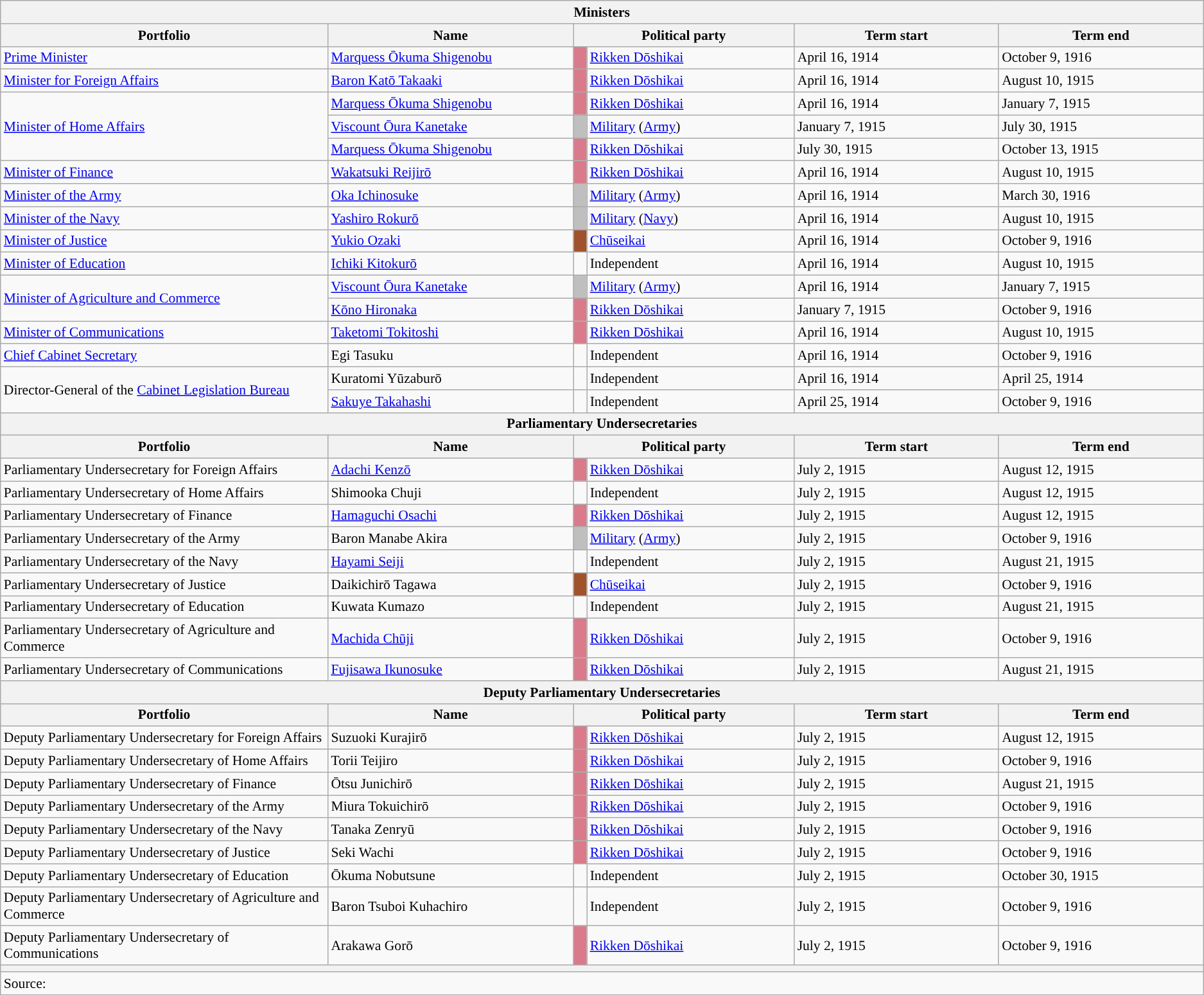<table class="wikitable unsortable" style="font-size: 90%;">
<tr>
<th colspan="6">Ministers</th>
</tr>
<tr>
<th scope="col" width="20%">Portfolio</th>
<th scope="col" width="15%">Name</th>
<th colspan="2" scope="col" width="13.5%">Political party</th>
<th scope="col" width="12.5%">Term start</th>
<th scope="col" width="12.5%">Term end</th>
</tr>
<tr>
<td style="text-align: left;"><a href='#'>Prime Minister</a></td>
<td><a href='#'>Marquess Ōkuma Shigenobu</a></td>
<td style="background:#DA7B8B;"></td>
<td><a href='#'>Rikken Dōshikai</a></td>
<td>April 16, 1914</td>
<td>October 9, 1916</td>
</tr>
<tr>
<td><a href='#'>Minister for Foreign Affairs</a></td>
<td><a href='#'>Baron Katō Takaaki</a></td>
<td style="background:#DA7B8B;"></td>
<td><a href='#'>Rikken Dōshikai</a></td>
<td>April 16, 1914</td>
<td>August 10, 1915</td>
</tr>
<tr>
<td rowspan="3"><a href='#'>Minister of Home Affairs</a></td>
<td><a href='#'>Marquess Ōkuma Shigenobu</a></td>
<td style="background:#DA7B8B;"></td>
<td><a href='#'>Rikken Dōshikai</a></td>
<td>April 16, 1914</td>
<td>January 7, 1915</td>
</tr>
<tr>
<td><a href='#'>Viscount Ōura Kanetake</a></td>
<td style="color:inherit;background:#bfbfbf"></td>
<td><a href='#'>Military</a> (<a href='#'>Army</a>)</td>
<td>January 7, 1915</td>
<td>July 30, 1915</td>
</tr>
<tr>
<td><a href='#'>Marquess Ōkuma Shigenobu</a></td>
<td style="background:#DA7B8B;"></td>
<td><a href='#'>Rikken Dōshikai</a></td>
<td>July 30, 1915</td>
<td>October 13, 1915</td>
</tr>
<tr>
<td><a href='#'>Minister of Finance</a></td>
<td><a href='#'>Wakatsuki Reijirō</a></td>
<td style="background:#DA7B8B;"></td>
<td><a href='#'>Rikken Dōshikai</a></td>
<td>April 16, 1914</td>
<td>August 10, 1915</td>
</tr>
<tr>
<td><a href='#'>Minister of the Army</a></td>
<td><a href='#'>Oka Ichinosuke</a></td>
<td style="color:inherit;background:#bfbfbf"></td>
<td><a href='#'>Military</a> (<a href='#'>Army</a>)</td>
<td>April 16, 1914</td>
<td>March 30, 1916</td>
</tr>
<tr>
<td><a href='#'>Minister of the Navy</a></td>
<td><a href='#'>Yashiro Rokurō</a></td>
<td style="color:inherit;background:#bfbfbf"></td>
<td><a href='#'>Military</a> (<a href='#'>Navy</a>)</td>
<td>April 16, 1914</td>
<td>August 10, 1915</td>
</tr>
<tr>
<td><a href='#'>Minister of Justice</a></td>
<td><a href='#'>Yukio Ozaki</a></td>
<td style="background:#A0522D;"></td>
<td><a href='#'>Chūseikai</a></td>
<td>April 16, 1914</td>
<td>October 9, 1916</td>
</tr>
<tr>
<td><a href='#'>Minister of Education</a></td>
<td><a href='#'>Ichiki Kitokurō</a></td>
<td style="color:inherit;background:"></td>
<td>Independent</td>
<td>April 16, 1914</td>
<td>August 10, 1915</td>
</tr>
<tr>
<td rowspan="2"><a href='#'>Minister of Agriculture and Commerce</a></td>
<td><a href='#'>Viscount Ōura Kanetake</a></td>
<td style="color:inherit;background:#bfbfbf"></td>
<td><a href='#'>Military</a> (<a href='#'>Army</a>)</td>
<td>April 16, 1914</td>
<td>January 7, 1915</td>
</tr>
<tr>
<td><a href='#'>Kōno Hironaka</a></td>
<td style="background:#DA7B8B;"></td>
<td><a href='#'>Rikken Dōshikai</a></td>
<td>January 7, 1915</td>
<td>October 9, 1916</td>
</tr>
<tr>
<td><a href='#'>Minister of Communications</a></td>
<td><a href='#'>Taketomi Tokitoshi</a></td>
<td style="background:#DA7B8B;"></td>
<td><a href='#'>Rikken Dōshikai</a></td>
<td>April 16, 1914</td>
<td>August 10, 1915</td>
</tr>
<tr>
<td><a href='#'>Chief Cabinet Secretary</a></td>
<td>Egi Tasuku</td>
<td style="color:inherit;background:"></td>
<td>Independent</td>
<td>April 16, 1914</td>
<td>October 9, 1916</td>
</tr>
<tr>
<td rowspan="2">Director-General of the <a href='#'>Cabinet Legislation Bureau</a></td>
<td>Kuratomi Yūzaburō</td>
<td style="color:inherit;background:"></td>
<td>Independent</td>
<td>April 16, 1914</td>
<td>April 25, 1914</td>
</tr>
<tr>
<td><a href='#'>Sakuye Takahashi</a></td>
<td style="color:inherit;background:"></td>
<td>Independent</td>
<td>April 25, 1914</td>
<td>October 9, 1916</td>
</tr>
<tr>
<th colspan="6">Parliamentary Undersecretaries</th>
</tr>
<tr>
<th>Portfolio</th>
<th>Name</th>
<th colspan="2">Political party</th>
<th>Term start</th>
<th>Term end</th>
</tr>
<tr>
<td>Parliamentary Undersecretary for Foreign Affairs</td>
<td><a href='#'>Adachi Kenzō</a></td>
<td style="background:#DA7B8B;"></td>
<td><a href='#'>Rikken Dōshikai</a></td>
<td>July 2, 1915</td>
<td>August 12, 1915</td>
</tr>
<tr>
<td>Parliamentary Undersecretary of Home Affairs</td>
<td>Shimooka Chuji</td>
<td style="color:inherit;background:"></td>
<td>Independent</td>
<td>July 2, 1915</td>
<td>August 12, 1915</td>
</tr>
<tr>
<td>Parliamentary Undersecretary of Finance</td>
<td><a href='#'>Hamaguchi Osachi</a></td>
<td style="background:#DA7B8B;"></td>
<td><a href='#'>Rikken Dōshikai</a></td>
<td>July 2, 1915</td>
<td>August 12, 1915</td>
</tr>
<tr>
<td>Parliamentary Undersecretary of the Army</td>
<td>Baron Manabe Akira</td>
<td style="color:inherit;background:#bfbfbf"></td>
<td><a href='#'>Military</a> (<a href='#'>Army</a>)</td>
<td>July 2, 1915</td>
<td>October 9, 1916</td>
</tr>
<tr>
<td>Parliamentary Undersecretary of the Navy</td>
<td><a href='#'>Hayami Seiji</a></td>
<td style="color:inherit;background:"></td>
<td>Independent</td>
<td>July 2, 1915</td>
<td>August 21, 1915</td>
</tr>
<tr>
<td>Parliamentary Undersecretary of Justice</td>
<td>Daikichirō Tagawa</td>
<td style="background:#A0522D;"></td>
<td><a href='#'>Chūseikai</a></td>
<td>July 2, 1915</td>
<td>October 9, 1916</td>
</tr>
<tr>
<td>Parliamentary Undersecretary of Education</td>
<td>Kuwata Kumazo</td>
<td style="color:inherit;background:"></td>
<td>Independent</td>
<td>July 2, 1915</td>
<td>August 21, 1915</td>
</tr>
<tr>
<td>Parliamentary Undersecretary of Agriculture and Commerce</td>
<td><a href='#'>Machida Chūji</a></td>
<td style="background:#DA7B8B;"></td>
<td><a href='#'>Rikken Dōshikai</a></td>
<td>July 2, 1915</td>
<td>October 9, 1916</td>
</tr>
<tr>
<td>Parliamentary Undersecretary of Communications</td>
<td><a href='#'>Fujisawa Ikunosuke</a></td>
<td style="background:#DA7B8B;"></td>
<td><a href='#'>Rikken Dōshikai</a></td>
<td>July 2, 1915</td>
<td>August 21, 1915</td>
</tr>
<tr>
<th colspan="6">Deputy Parliamentary Undersecretaries</th>
</tr>
<tr>
<th>Portfolio</th>
<th>Name</th>
<th colspan="2">Political party</th>
<th>Term start</th>
<th>Term end</th>
</tr>
<tr>
<td>Deputy Parliamentary Undersecretary for Foreign Affairs</td>
<td>Suzuoki Kurajirō</td>
<td style="background:#DA7B8B;"></td>
<td><a href='#'>Rikken Dōshikai</a></td>
<td>July 2, 1915</td>
<td>August 12, 1915</td>
</tr>
<tr>
<td>Deputy Parliamentary Undersecretary of Home Affairs</td>
<td>Torii Teijiro</td>
<td style="background:#DA7B8B;"></td>
<td><a href='#'>Rikken Dōshikai</a></td>
<td>July 2, 1915</td>
<td>October 9, 1916</td>
</tr>
<tr>
<td>Deputy Parliamentary Undersecretary of Finance</td>
<td>Ōtsu Junichirō</td>
<td style="background:#DA7B8B;"></td>
<td><a href='#'>Rikken Dōshikai</a></td>
<td>July 2, 1915</td>
<td>August 21, 1915</td>
</tr>
<tr>
<td>Deputy Parliamentary Undersecretary of the Army</td>
<td>Miura Tokuichirō</td>
<td style="background:#DA7B8B;"></td>
<td><a href='#'>Rikken Dōshikai</a></td>
<td>July 2, 1915</td>
<td>October 9, 1916</td>
</tr>
<tr>
<td>Deputy Parliamentary Undersecretary of the Navy</td>
<td>Tanaka Zenryū</td>
<td style="background:#DA7B8B;"></td>
<td><a href='#'>Rikken Dōshikai</a></td>
<td>July 2, 1915</td>
<td>October 9, 1916</td>
</tr>
<tr>
<td>Deputy Parliamentary Undersecretary of Justice</td>
<td>Seki Wachi</td>
<td style="background:#DA7B8B;"></td>
<td><a href='#'>Rikken Dōshikai</a></td>
<td>July 2, 1915</td>
<td>October 9, 1916</td>
</tr>
<tr>
<td>Deputy Parliamentary Undersecretary of Education</td>
<td>Ōkuma Nobutsune</td>
<td style="color:inherit;background:"></td>
<td>Independent</td>
<td>July 2, 1915</td>
<td>October 30, 1915</td>
</tr>
<tr>
<td>Deputy Parliamentary Undersecretary of Agriculture and Commerce</td>
<td>Baron Tsuboi Kuhachiro</td>
<td style="color:inherit;background:"></td>
<td>Independent</td>
<td>July 2, 1915</td>
<td>October 9, 1916</td>
</tr>
<tr>
<td>Deputy Parliamentary Undersecretary of Communications</td>
<td>Arakawa Gorō</td>
<td style="background:#DA7B8B;"></td>
<td><a href='#'>Rikken Dōshikai</a></td>
<td>July 2, 1915</td>
<td>October 9, 1916</td>
</tr>
<tr>
<th colspan="6"></th>
</tr>
<tr>
<td colspan="6">Source:</td>
</tr>
</table>
